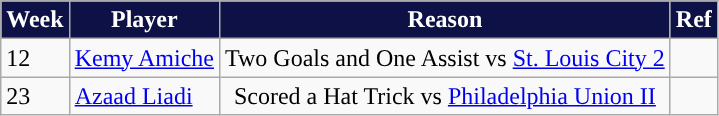<table class=wikitable>
<tr>
<th style="background:#0E1145; color:#FFFFFF;">Week</th>
<th style="background:#0E1145; color:#FFFFFF;">Player</th>
<th style="background:#0E1145; color:#FFFFFF;">Reason</th>
<th style="background:#0E1145; color:#FFFFFF;">Ref</th>
</tr>
<tr>
<td>12</td>
<td>  <a href='#'>Kemy Amiche</a></td>
<td align=center>Two Goals and One Assist vs <a href='#'>St. Louis City 2</a></td>
<td align=center></td>
</tr>
<tr>
<td>23</td>
<td> <a href='#'>Azaad Liadi</a></td>
<td align=center>Scored a Hat Trick vs <a href='#'>Philadelphia Union II</a></td>
<td align=center></td>
</tr>
</table>
